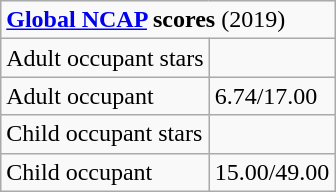<table class="wikitable">
<tr>
<td colspan="2"><strong><a href='#'>Global NCAP</a> scores</strong> (2019)</td>
</tr>
<tr>
<td>Adult occupant stars</td>
<td></td>
</tr>
<tr>
<td>Adult occupant</td>
<td>6.74/17.00</td>
</tr>
<tr>
<td>Child occupant stars</td>
<td></td>
</tr>
<tr>
<td>Child occupant</td>
<td>15.00/49.00</td>
</tr>
</table>
